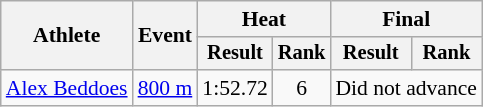<table class="wikitable" style="font-size:90%; text-align:center">
<tr>
<th rowspan=2>Athlete</th>
<th rowspan=2>Event</th>
<th colspan=2>Heat</th>
<th colspan=2>Final</th>
</tr>
<tr style="font-size:95%">
<th>Result</th>
<th>Rank</th>
<th>Result</th>
<th>Rank</th>
</tr>
<tr>
<td align=left><a href='#'>Alex Beddoes</a></td>
<td align=left rowspan=1><a href='#'>800 m</a></td>
<td>1:52.72</td>
<td>6</td>
<td colspan="2">Did not advance</td>
</tr>
</table>
